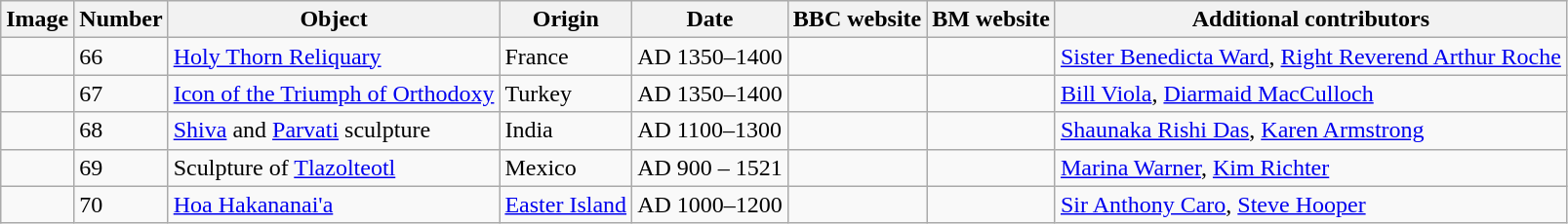<table class="wikitable">
<tr>
<th>Image</th>
<th>Number</th>
<th>Object</th>
<th>Origin</th>
<th>Date</th>
<th>BBC website</th>
<th>BM website</th>
<th>Additional contributors</th>
</tr>
<tr>
<td></td>
<td>66</td>
<td><a href='#'>Holy Thorn Reliquary</a></td>
<td>France</td>
<td>AD 1350–1400</td>
<td></td>
<td></td>
<td><a href='#'>Sister Benedicta Ward</a>, <a href='#'>Right Reverend Arthur Roche</a></td>
</tr>
<tr>
<td></td>
<td>67</td>
<td><a href='#'>Icon of the Triumph of Orthodoxy</a></td>
<td>Turkey</td>
<td>AD 1350–1400</td>
<td></td>
<td></td>
<td><a href='#'>Bill Viola</a>, <a href='#'>Diarmaid MacCulloch</a></td>
</tr>
<tr>
<td></td>
<td>68</td>
<td><a href='#'>Shiva</a> and <a href='#'>Parvati</a> sculpture</td>
<td>India</td>
<td>AD 1100–1300</td>
<td></td>
<td></td>
<td><a href='#'>Shaunaka Rishi Das</a>, <a href='#'>Karen Armstrong</a></td>
</tr>
<tr>
<td></td>
<td>69</td>
<td>Sculpture of <a href='#'>Tlazolteotl</a></td>
<td>Mexico</td>
<td>AD 900 – 1521</td>
<td></td>
<td></td>
<td><a href='#'>Marina Warner</a>, <a href='#'>Kim Richter</a></td>
</tr>
<tr>
<td></td>
<td>70</td>
<td><a href='#'>Hoa Hakananai'a</a></td>
<td><a href='#'>Easter Island</a></td>
<td>AD 1000–1200</td>
<td></td>
<td></td>
<td><a href='#'>Sir Anthony Caro</a>, <a href='#'>Steve Hooper</a></td>
</tr>
</table>
